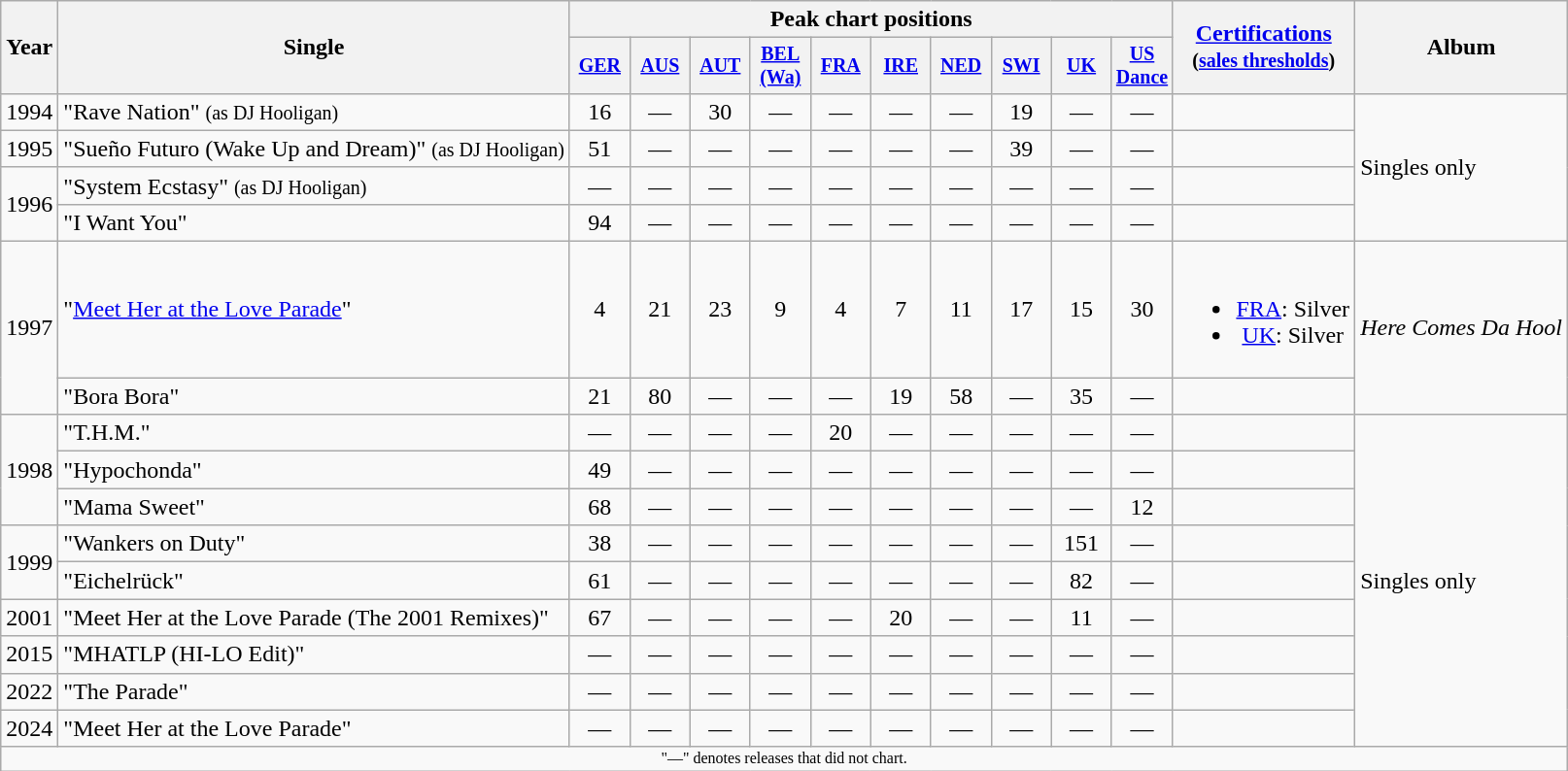<table class="wikitable" style="text-align:center;">
<tr>
<th rowspan="2">Year</th>
<th rowspan="2">Single</th>
<th colspan="10">Peak chart positions</th>
<th rowspan="2"><a href='#'>Certifications</a><br><small>(<a href='#'>sales thresholds</a>)</small></th>
<th rowspan="2">Album</th>
</tr>
<tr style="font-size:smaller;">
<th width="35"><a href='#'>GER</a><br></th>
<th width="35"><a href='#'>AUS</a><br></th>
<th width="35"><a href='#'>AUT</a><br></th>
<th width="35"><a href='#'>BEL<br>(Wa)</a><br></th>
<th width="35"><a href='#'>FRA</a><br></th>
<th width="35"><a href='#'>IRE</a><br></th>
<th width="35"><a href='#'>NED</a><br></th>
<th width="35"><a href='#'>SWI</a><br></th>
<th width="35"><a href='#'>UK</a><br></th>
<th width="35"><a href='#'>US<br>Dance</a><br></th>
</tr>
<tr>
<td>1994</td>
<td align="left">"Rave Nation" <small>(as DJ Hooligan)</small></td>
<td>16</td>
<td>—</td>
<td>30</td>
<td>—</td>
<td>—</td>
<td>—</td>
<td>—</td>
<td>19</td>
<td>—</td>
<td>—</td>
<td></td>
<td align="left" rowspan="4">Singles only</td>
</tr>
<tr>
<td>1995</td>
<td align="left">"Sueño Futuro (Wake Up and Dream)" <small>(as DJ Hooligan)</small></td>
<td>51</td>
<td>—</td>
<td>—</td>
<td>—</td>
<td>—</td>
<td>—</td>
<td>—</td>
<td>39</td>
<td>—</td>
<td>—</td>
<td></td>
</tr>
<tr>
<td rowspan="2">1996</td>
<td align="left">"System Ecstasy" <small>(as DJ Hooligan)</small></td>
<td>—</td>
<td>—</td>
<td>—</td>
<td>—</td>
<td>—</td>
<td>—</td>
<td>—</td>
<td>—</td>
<td>—</td>
<td>—</td>
<td></td>
</tr>
<tr>
<td align="left">"I Want You"</td>
<td>94</td>
<td>—</td>
<td>—</td>
<td>—</td>
<td>—</td>
<td>—</td>
<td>—</td>
<td>—</td>
<td>—</td>
<td>—</td>
<td></td>
</tr>
<tr>
<td rowspan=2>1997</td>
<td align="left">"<a href='#'>Meet Her at the Love Parade</a>"</td>
<td>4</td>
<td>21</td>
<td>23</td>
<td>9</td>
<td>4</td>
<td>7</td>
<td>11</td>
<td>17</td>
<td>15</td>
<td>30</td>
<td><br><ul><li><a href='#'>FRA</a>: Silver</li><li><a href='#'>UK</a>: Silver</li></ul></td>
<td align="left" rowspan="2"><em>Here Comes Da Hool</em></td>
</tr>
<tr>
<td align="left">"Bora Bora"</td>
<td>21</td>
<td>80</td>
<td>—</td>
<td>—</td>
<td>—</td>
<td>19</td>
<td>58</td>
<td>—</td>
<td>35</td>
<td>—</td>
<td></td>
</tr>
<tr>
<td rowspan=3>1998</td>
<td align="left">"T.H.M."</td>
<td>—</td>
<td>—</td>
<td>—</td>
<td>—</td>
<td>20</td>
<td>—</td>
<td>—</td>
<td>—</td>
<td>—</td>
<td>—</td>
<td></td>
<td align="left" rowspan="9">Singles only</td>
</tr>
<tr>
<td align="left">"Hypochonda"</td>
<td>49</td>
<td>—</td>
<td>—</td>
<td>—</td>
<td>—</td>
<td>—</td>
<td>—</td>
<td>—</td>
<td>—</td>
<td>—</td>
<td></td>
</tr>
<tr>
<td align="left">"Mama Sweet"</td>
<td>68</td>
<td>—</td>
<td>—</td>
<td>—</td>
<td>—</td>
<td>—</td>
<td>—</td>
<td>—</td>
<td>—</td>
<td>12</td>
<td></td>
</tr>
<tr>
<td rowspan=2>1999</td>
<td align="left">"Wankers on Duty"</td>
<td>38</td>
<td>—</td>
<td>—</td>
<td>—</td>
<td>—</td>
<td>—</td>
<td>—</td>
<td>—</td>
<td>151</td>
<td>—</td>
<td></td>
</tr>
<tr>
<td align="left">"Eichelrück"</td>
<td>61</td>
<td>—</td>
<td>—</td>
<td>—</td>
<td>—</td>
<td>—</td>
<td>—</td>
<td>—</td>
<td>82</td>
<td>—</td>
<td></td>
</tr>
<tr>
<td>2001</td>
<td align="left">"Meet Her at the Love Parade (The 2001 Remixes)"</td>
<td>67</td>
<td>—</td>
<td>—</td>
<td>—</td>
<td>—</td>
<td>20</td>
<td>—</td>
<td>—</td>
<td>11</td>
<td>—</td>
<td></td>
</tr>
<tr>
<td>2015</td>
<td align="left">"MHATLP (HI-LO Edit)" </td>
<td>—</td>
<td>—</td>
<td>—</td>
<td>—</td>
<td>—</td>
<td>—</td>
<td>—</td>
<td>—</td>
<td>—</td>
<td>—</td>
<td></td>
</tr>
<tr>
<td>2022</td>
<td align="left">"The Parade" </td>
<td>—</td>
<td>—</td>
<td>—</td>
<td>—</td>
<td>—</td>
<td>—</td>
<td>—</td>
<td>—</td>
<td>—</td>
<td>—</td>
<td></td>
</tr>
<tr>
<td>2024</td>
<td align="left">"Meet Her at the Love Parade" </td>
<td>—</td>
<td>—</td>
<td>—</td>
<td>—</td>
<td>—</td>
<td>—</td>
<td>—</td>
<td>—</td>
<td>—</td>
<td>—</td>
<td></td>
</tr>
<tr>
<td colspan="15" style="font-size:8pt">"—" denotes releases that did not chart.</td>
</tr>
</table>
